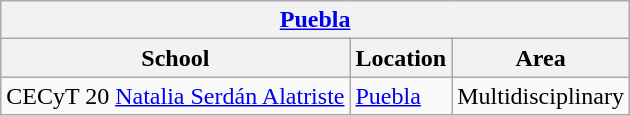<table class="wikitable">
<tr>
<th colspan="3"><a href='#'>Puebla</a></th>
</tr>
<tr>
<th>School</th>
<th>Location</th>
<th>Area</th>
</tr>
<tr>
<td>CECyT 20 <a href='#'>Natalia Serdán Alatriste</a></td>
<td><a href='#'>Puebla</a></td>
<td>Multidisciplinary</td>
</tr>
</table>
